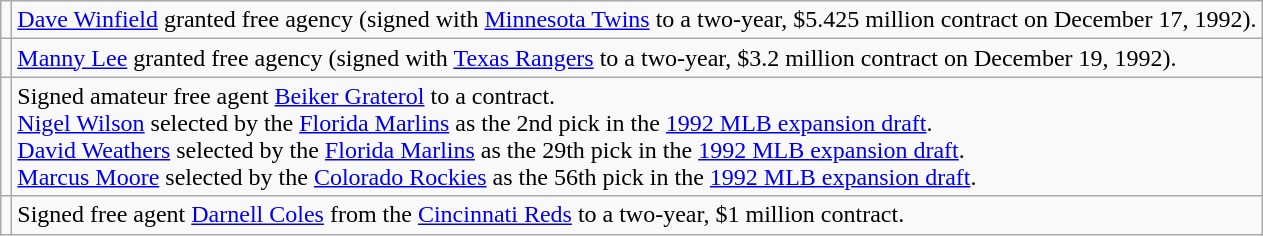<table class="wikitable">
<tr>
<td></td>
<td><a href='#'>Dave Winfield</a> granted free agency (signed with <a href='#'>Minnesota Twins</a> to a two-year, $5.425 million contract on December 17, 1992).</td>
</tr>
<tr>
<td></td>
<td><a href='#'>Manny Lee</a> granted free agency (signed with <a href='#'>Texas Rangers</a> to a two-year, $3.2 million contract on December 19, 1992).</td>
</tr>
<tr>
<td></td>
<td>Signed amateur free agent <a href='#'>Beiker Graterol</a> to a contract. <br><a href='#'>Nigel Wilson</a> selected by the <a href='#'>Florida Marlins</a> as the 2nd pick in the <a href='#'>1992 MLB expansion draft</a>. <br><a href='#'>David Weathers</a> selected by the <a href='#'>Florida Marlins</a> as the 29th pick in the <a href='#'>1992 MLB expansion draft</a>. <br><a href='#'>Marcus Moore</a> selected by the <a href='#'>Colorado Rockies</a> as the 56th pick in the <a href='#'>1992 MLB expansion draft</a>.</td>
</tr>
<tr>
<td></td>
<td>Signed free agent <a href='#'>Darnell Coles</a> from the <a href='#'>Cincinnati Reds</a> to a two-year, $1 million contract.</td>
</tr>
</table>
